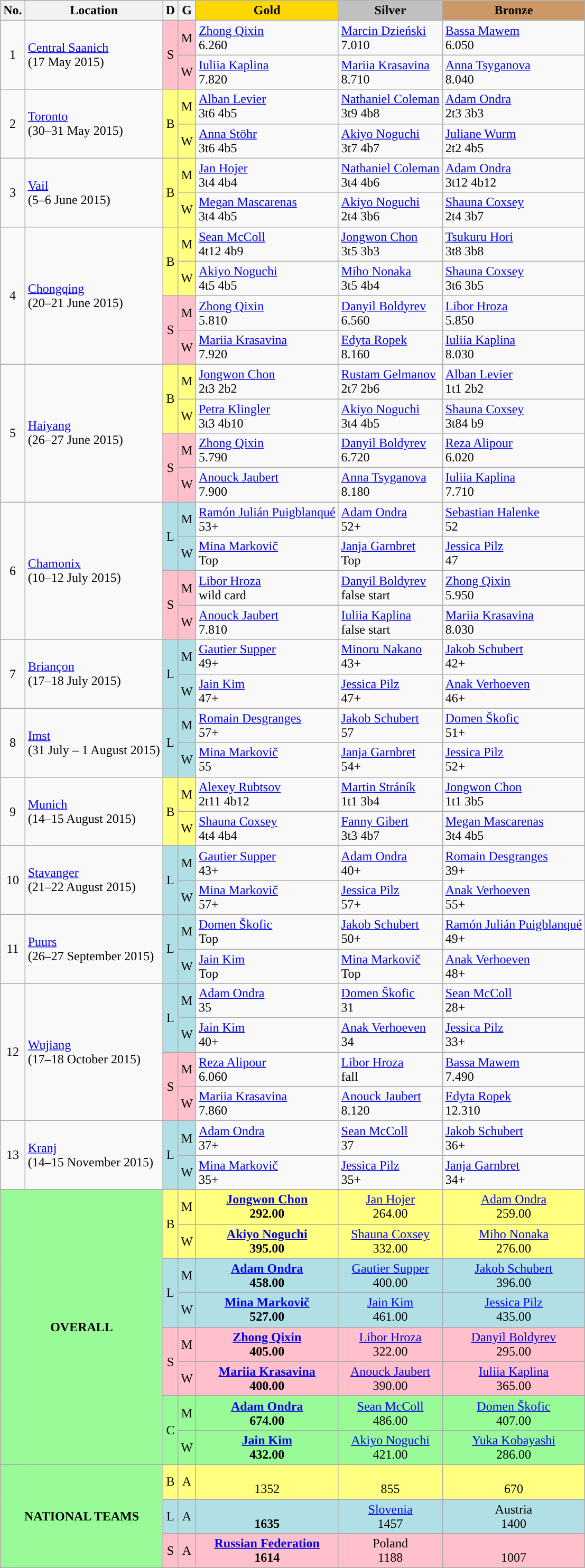<table class="wikitable sortable">
<tr>
<th>No.</th>
<th>Location</th>
<th>D</th>
<th>G</th>
<th style="background: gold">Gold</th>
<th style="background: silver">Silver</th>
<th style="background: #cc9966">Bronze</th>
</tr>
<tr>
<td rowspan=2 align="center">1</td>
<td rowspan=2> <a href='#'>Central Saanich</a> <br> (17 May 2015)</td>
<td rowspan=2 align="center" style="background: Pink">S</td>
<td align="center" style="background: Pink">M</td>
<td> <a href='#'>Zhong Qixin</a> <br> 6.260</td>
<td> <a href='#'>Marcin Dzieński</a> <br> 7.010</td>
<td> <a href='#'>Bassa Mawem</a> <br> 6.050</td>
</tr>
<tr>
<td align="center" style="background: Pink">W</td>
<td> <a href='#'>Iuliia Kaplina</a> <br> 7.820</td>
<td> <a href='#'>Mariia Krasavina</a> <br> 8.710</td>
<td> <a href='#'>Anna Tsyganova</a> <br> 8.040</td>
</tr>
<tr>
<td rowspan=2 align="center">2</td>
<td rowspan=2> <a href='#'>Toronto</a> <br> (30–31 May 2015)</td>
<td rowspan=2  align="center" style="background: #ffff80">B</td>
<td align="center" style="background: #ffff80">M</td>
<td> <a href='#'>Alban Levier</a> <br> 3t6 4b5</td>
<td> <a href='#'>Nathaniel Coleman</a> <br> 3t9 4b8</td>
<td> <a href='#'>Adam Ondra</a> <br> 2t3 3b3</td>
</tr>
<tr>
<td align="center" style="background: #ffff80">W</td>
<td> <a href='#'>Anna Stöhr</a> <br> 3t6 4b5</td>
<td> <a href='#'>Akiyo Noguchi</a> <br> 3t7 4b7</td>
<td> <a href='#'>Juliane Wurm</a> <br> 2t2 4b5</td>
</tr>
<tr>
<td rowspan=2 align="center">3</td>
<td rowspan=2> <a href='#'>Vail</a> <br> (5–6 June 2015)</td>
<td rowspan=2 align="center" style="background: #ffff80">B</td>
<td align="center" style="background: #ffff80">M</td>
<td> <a href='#'>Jan Hojer</a> <br> 3t4 4b4</td>
<td> <a href='#'>Nathaniel Coleman</a> <br> 3t4 4b6</td>
<td> <a href='#'>Adam Ondra</a> <br> 3t12 4b12</td>
</tr>
<tr>
<td align="center" style="background: #ffff80">W</td>
<td> <a href='#'>Megan Mascarenas</a> <br> 3t4 4b5</td>
<td> <a href='#'>Akiyo Noguchi</a> <br> 2t4 3b6</td>
<td> <a href='#'>Shauna Coxsey</a> <br> 2t4 3b7</td>
</tr>
<tr>
<td rowspan=4 align="center">4</td>
<td rowspan=4> <a href='#'>Chongqing</a> <br> (20–21 June 2015)</td>
<td rowspan=2 align="center" style="background: #ffff80">B</td>
<td align="center" style="background: #ffff80">M</td>
<td> <a href='#'>Sean McColl</a> <br> 4t12 4b9</td>
<td> <a href='#'>Jongwon Chon</a> <br> 3t5 3b3</td>
<td> <a href='#'>Tsukuru Hori</a> <br> 3t8 3b8</td>
</tr>
<tr>
<td align="center" style="background: #ffff80">W</td>
<td> <a href='#'>Akiyo Noguchi</a> <br> 4t5 4b5</td>
<td> <a href='#'>Miho Nonaka</a> <br> 3t5 4b4</td>
<td> <a href='#'>Shauna Coxsey</a> <br> 3t6 3b5</td>
</tr>
<tr>
<td rowspan=2 align="center" style="background: Pink">S</td>
<td align="center" style="background: Pink">M</td>
<td> <a href='#'>Zhong Qixin</a> <br> 5.810</td>
<td> <a href='#'>Danyil Boldyrev</a> <br> 6.560</td>
<td> <a href='#'>Libor Hroza</a> <br> 5.850</td>
</tr>
<tr>
<td align="center" style="background: Pink">W</td>
<td> <a href='#'>Mariia Krasavina</a> <br> 7.920</td>
<td> <a href='#'>Edyta Ropek</a> <br> 8.160</td>
<td> <a href='#'>Iuliia Kaplina</a> <br> 8.030</td>
</tr>
<tr>
<td rowspan=4 align="center">5</td>
<td rowspan=4> <a href='#'>Haiyang</a> <br> (26–27 June 2015)</td>
<td rowspan=2 align="center" style="background: #ffff80">B</td>
<td align="center" style="background: #ffff80">M</td>
<td> <a href='#'>Jongwon Chon</a> <br> 2t3 2b2</td>
<td> <a href='#'>Rustam Gelmanov</a> <br> 2t7 2b6</td>
<td> <a href='#'>Alban Levier</a> <br> 1t1 2b2</td>
</tr>
<tr>
<td align="center" style="background: #ffff80">W</td>
<td> <a href='#'>Petra Klingler</a> <br> 3t3 4b10</td>
<td> <a href='#'>Akiyo Noguchi</a> <br> 3t4 4b5</td>
<td> <a href='#'>Shauna Coxsey</a> <br> 3t84 b9</td>
</tr>
<tr>
<td rowspan=2 align="center" style="background: Pink">S</td>
<td align="center" style="background: Pink">M</td>
<td> <a href='#'>Zhong Qixin</a> <br> 5.790</td>
<td> <a href='#'>Danyil Boldyrev</a> <br> 6.720</td>
<td> <a href='#'>Reza Alipour</a> <br> 6.020</td>
</tr>
<tr>
<td align="center" style="background: Pink">W</td>
<td> <a href='#'>Anouck Jaubert</a> <br> 7.900</td>
<td> <a href='#'>Anna Tsyganova</a> <br> 8.180</td>
<td> <a href='#'>Iuliia Kaplina</a> <br> 7.710</td>
</tr>
<tr>
<td rowspan=4 align="center">6</td>
<td rowspan=4> <a href='#'>Chamonix</a> <br> (10–12 July 2015)</td>
<td rowspan=2 align="center" style="background: PowderBlue">L</td>
<td align="center" style="background: PowderBlue">M</td>
<td> <a href='#'>Ramón Julián Puigblanqué</a> <br> 53+</td>
<td> <a href='#'>Adam Ondra</a> <br> 52+</td>
<td> <a href='#'>Sebastian Halenke</a> <br> 52</td>
</tr>
<tr>
<td align="center" style="background: PowderBlue">W</td>
<td> <a href='#'>Mina Markovič</a> <br> Top</td>
<td> <a href='#'>Janja Garnbret</a> <br> Top</td>
<td> <a href='#'>Jessica Pilz</a> <br> 47</td>
</tr>
<tr>
<td rowspan=2 align="center" style="background: Pink">S</td>
<td align="center" style="background: Pink">M</td>
<td> <a href='#'>Libor Hroza</a> <br> wild card</td>
<td> <a href='#'>Danyil Boldyrev</a> <br> false start</td>
<td> <a href='#'>Zhong Qixin</a> <br> 5.950</td>
</tr>
<tr>
<td align="center" style="background: Pink">W</td>
<td> <a href='#'>Anouck Jaubert</a> <br> 7.810</td>
<td> <a href='#'>Iuliia Kaplina</a> <br> false start</td>
<td> <a href='#'>Mariia Krasavina</a> <br> 8.030</td>
</tr>
<tr>
<td rowspan=2 align="center">7</td>
<td rowspan=2> <a href='#'>Briançon</a> <br> (17–18 July 2015)</td>
<td rowspan=2 align="center" style="background: PowderBlue">L</td>
<td align="center" style="background: PowderBlue">M</td>
<td> <a href='#'>Gautier Supper</a> <br> 49+</td>
<td> <a href='#'>Minoru Nakano</a> <br> 43+</td>
<td> <a href='#'>Jakob Schubert</a> <br> 42+</td>
</tr>
<tr>
<td align="center" style="background: PowderBlue">W</td>
<td> <a href='#'>Jain Kim</a> <br> 47+</td>
<td> <a href='#'>Jessica Pilz</a> <br> 47+</td>
<td> <a href='#'>Anak Verhoeven</a> <br> 46+</td>
</tr>
<tr>
<td rowspan=2 align="center">8</td>
<td rowspan=2> <a href='#'>Imst</a> <br> (31 July – 1 August 2015)</td>
<td rowspan=2 align="center" style="background: PowderBlue">L</td>
<td align="center" style="background: PowderBlue">M</td>
<td> <a href='#'>Romain Desgranges</a> <br> 57+</td>
<td> <a href='#'>Jakob Schubert</a> <br> 57</td>
<td> <a href='#'>Domen Škofic</a> <br> 51+</td>
</tr>
<tr>
<td align="center" style="background: PowderBlue">W</td>
<td> <a href='#'>Mina Markovič</a> <br> 55</td>
<td> <a href='#'>Janja Garnbret</a> <br> 54+</td>
<td> <a href='#'>Jessica Pilz</a> <br> 52+</td>
</tr>
<tr>
<td rowspan=2 align="center">9</td>
<td rowspan=2> <a href='#'>Munich</a> <br> (14–15 August 2015)</td>
<td rowspan=2 align="center" style="background: #ffff80">B</td>
<td align="center" style="background: #ffff80">M</td>
<td> <a href='#'>Alexey Rubtsov</a> <br> 2t11 4b12</td>
<td> <a href='#'>Martin Stráník</a> <br> 1t1 3b4</td>
<td> <a href='#'>Jongwon Chon</a> <br> 1t1 3b5</td>
</tr>
<tr>
<td align="center" style="background: #ffff80">W</td>
<td> <a href='#'>Shauna Coxsey</a> <br> 4t4 4b4</td>
<td> <a href='#'>Fanny Gibert</a> <br> 3t3 4b7</td>
<td> <a href='#'>Megan Mascarenas</a> <br> 3t4 4b5</td>
</tr>
<tr>
<td rowspan=2 align="center">10</td>
<td rowspan=2> <a href='#'>Stavanger</a> <br> (21–22 August 2015)</td>
<td rowspan=2 align="center" style="background: PowderBlue">L</td>
<td align="center" style="background: PowderBlue">M</td>
<td> <a href='#'>Gautier Supper</a> <br> 43+</td>
<td> <a href='#'>Adam Ondra</a> <br> 40+</td>
<td> <a href='#'>Romain Desgranges</a> <br> 39+</td>
</tr>
<tr>
<td align="center" style="background: PowderBlue">W</td>
<td> <a href='#'>Mina Markovič</a> <br> 57+</td>
<td> <a href='#'>Jessica Pilz</a> <br> 57+</td>
<td> <a href='#'>Anak Verhoeven</a> <br> 55+</td>
</tr>
<tr>
<td rowspan=2  align="center">11</td>
<td rowspan=2> <a href='#'>Puurs</a> <br> (26–27 September 2015)</td>
<td rowspan=2 align="center" style="background: PowderBlue">L</td>
<td align="center" style="background: PowderBlue">M</td>
<td> <a href='#'>Domen Škofic</a> <br> Top</td>
<td> <a href='#'>Jakob Schubert</a> <br> 50+</td>
<td> <a href='#'>Ramón Julián Puigblanqué</a> <br> 49+</td>
</tr>
<tr>
<td align="center" style="background: PowderBlue">W</td>
<td> <a href='#'>Jain Kim</a> <br> Top</td>
<td> <a href='#'>Mina Markovič</a> <br> Top</td>
<td> <a href='#'>Anak Verhoeven</a> <br> 48+</td>
</tr>
<tr>
<td rowspan=4 align="center">12</td>
<td rowspan=4> <a href='#'>Wujiang</a> <br> (17–18 October 2015)</td>
<td rowspan=2 align="center" style="background: PowderBlue">L</td>
<td align="center" style="background: PowderBlue">M</td>
<td> <a href='#'>Adam Ondra</a> <br> 35</td>
<td> <a href='#'>Domen Škofic</a> <br> 31</td>
<td> <a href='#'>Sean McColl</a> <br> 28+</td>
</tr>
<tr>
<td align="center" style="background: PowderBlue">W</td>
<td> <a href='#'>Jain Kim</a> <br> 40+</td>
<td> <a href='#'>Anak Verhoeven</a> <br> 34</td>
<td> <a href='#'>Jessica Pilz</a> <br> 33+</td>
</tr>
<tr>
<td rowspan=2 align="center" style="background: Pink">S</td>
<td align="center" style="background: Pink">M</td>
<td> <a href='#'>Reza Alipour</a> <br> 6.060</td>
<td> <a href='#'>Libor Hroza</a> <br> fall</td>
<td> <a href='#'>Bassa Mawem</a> <br> 7.490</td>
</tr>
<tr>
<td align="center" style="background: Pink">W</td>
<td> <a href='#'>Mariia Krasavina</a> <br> 7.860</td>
<td> <a href='#'>Anouck Jaubert</a> <br> 8.120</td>
<td> <a href='#'>Edyta Ropek</a> <br> 12.310</td>
</tr>
<tr>
<td rowspan=2 align="center">13</td>
<td rowspan=2> <a href='#'>Kranj</a> <br> (14–15 November 2015)</td>
<td rowspan=2 align="center" style="background: PowderBlue">L</td>
<td align="center" style="background: PowderBlue">M</td>
<td> <a href='#'>Adam Ondra</a> <br> 37+</td>
<td> <a href='#'>Sean McColl</a> <br> 37</td>
<td> <a href='#'>Jakob Schubert</a> <br> 36+</td>
</tr>
<tr>
<td align="center" style="background: PowderBlue">W</td>
<td> <a href='#'>Mina Markovič</a> <br> 35+</td>
<td> <a href='#'>Jessica Pilz</a> <br> 35+</td>
<td> <a href='#'>Janja Garnbret</a> <br> 34+</td>
</tr>
<tr>
<td align="center" style="background:#98FB98" colspan=2 rowspan=8><strong>OVERALL</strong></td>
<td rowspan=2 align="center" style="background: #ffff80">B</td>
<td align="center" style="background: #ffff80">M</td>
<td align="center" style="background: #ffff80"><strong> <a href='#'>Jongwon Chon</a> <br> 292.00</strong></td>
<td align="center" style="background: #ffff80"> <a href='#'>Jan Hojer</a> <br> 264.00</td>
<td align="center" style="background: #ffff80"> <a href='#'>Adam Ondra</a> <br> 259.00</td>
</tr>
<tr>
<td align="center" style="background: #ffff80">W</td>
<td align="center" style="background: #ffff80"><strong> <a href='#'>Akiyo Noguchi</a> <br> 395.00</strong></td>
<td align="center" style="background: #ffff80"> <a href='#'>Shauna Coxsey</a> <br> 332.00</td>
<td align="center" style="background: #ffff80"> <a href='#'>Miho Nonaka</a> <br> 276.00</td>
</tr>
<tr>
<td rowspan=2 align="center" style="background: PowderBlue">L</td>
<td align="center" style="background: PowderBlue">M</td>
<td align="center" style="background: PowderBlue"><strong> <a href='#'>Adam Ondra</a> <br> 458.00</strong></td>
<td align="center" style="background: PowderBlue"> <a href='#'>Gautier Supper</a> <br> 400.00</td>
<td align="center" style="background: PowderBlue"> <a href='#'>Jakob Schubert</a> <br> 396.00</td>
</tr>
<tr>
<td align="center" style="background: PowderBlue">W</td>
<td align="center" style="background: PowderBlue"><strong> <a href='#'>Mina Markovič</a> <br> 527.00</strong></td>
<td align="center" style="background: PowderBlue"> <a href='#'>Jain Kim</a> <br> 461.00</td>
<td align="center" style="background: PowderBlue"> <a href='#'>Jessica Pilz</a> <br> 435.00</td>
</tr>
<tr>
<td rowspan=2 align="center" style="background: Pink">S</td>
<td align="center" style="background: Pink">M</td>
<td align="center" style="background: Pink"><strong> <a href='#'>Zhong Qixin</a> <br> 405.00</strong></td>
<td align="center" style="background: Pink"> <a href='#'>Libor Hroza</a> <br> 322.00</td>
<td align="center" style="background: Pink"> <a href='#'>Danyil Boldyrev</a> <br> 295.00</td>
</tr>
<tr>
<td align="center" style="background: Pink">W</td>
<td align="center" style="background: Pink"><strong> <a href='#'>Mariia Krasavina</a> <br> 400.00</strong></td>
<td align="center" style="background: Pink"> <a href='#'>Anouck Jaubert</a> <br> 390.00</td>
<td align="center" style="background: Pink"> <a href='#'>Iuliia Kaplina</a> <br> 365.00</td>
</tr>
<tr>
<td rowspan=2 align="center" style="background:#98FB98">C</td>
<td align="center" style="background:#98FB98">M</td>
<td align="center" style="background:#98FB98"><strong> <a href='#'>Adam Ondra</a> <br> 674.00</strong></td>
<td align="center" style="background:#98FB98"> <a href='#'>Sean McColl</a> <br> 486.00</td>
<td align="center" style="background:#98FB98"> <a href='#'>Domen Škofic</a> <br> 407.00</td>
</tr>
<tr>
<td align="center" style="background:#98FB98">W</td>
<td align="center" style="background:#98FB98"><strong> <a href='#'>Jain Kim</a> <br> 432.00</strong></td>
<td align="center" style="background:#98FB98"> <a href='#'>Akiyo Noguchi</a> <br> 421.00</td>
<td align="center" style="background:#98FB98"> <a href='#'>Yuka Kobayashi</a> <br> 286.00</td>
</tr>
<tr>
<td align="center" style="background:#98FB98" colspan=2 rowspan=3><strong> NATIONAL TEAMS</strong></td>
<td align="center" style="background: #ffff80">B</td>
<td align="center" style="background: #ffff80">A</td>
<td align="center" style="background: #ffff80"> <br> 1352</td>
<td align="center" style="background: #ffff80"> <br> 855</td>
<td align="center" style="background: #ffff80"> <br> 670</td>
</tr>
<tr>
<td align="center" style="background: PowderBlue">L</td>
<td align="center" style="background: PowderBlue">A</td>
<td align="center" style="background: PowderBlue"><strong> <br> 1635</strong></td>
<td align="center" style="background: PowderBlue"> <a href='#'>Slovenia</a> <br> 1457</td>
<td align="center" style="background: PowderBlue"> Austria <br> 1400</td>
</tr>
<tr>
<td align="center" style="background: Pink">S</td>
<td align="center" style="background: Pink">A</td>
<td align="center" style="background: Pink"><strong> <a href='#'>Russian Federation</a> <br> 1614</strong></td>
<td align="center" style="background: Pink"> Poland <br> 1188</td>
<td align="center" style="background: Pink"> <br> 1007</td>
</tr>
</table>
